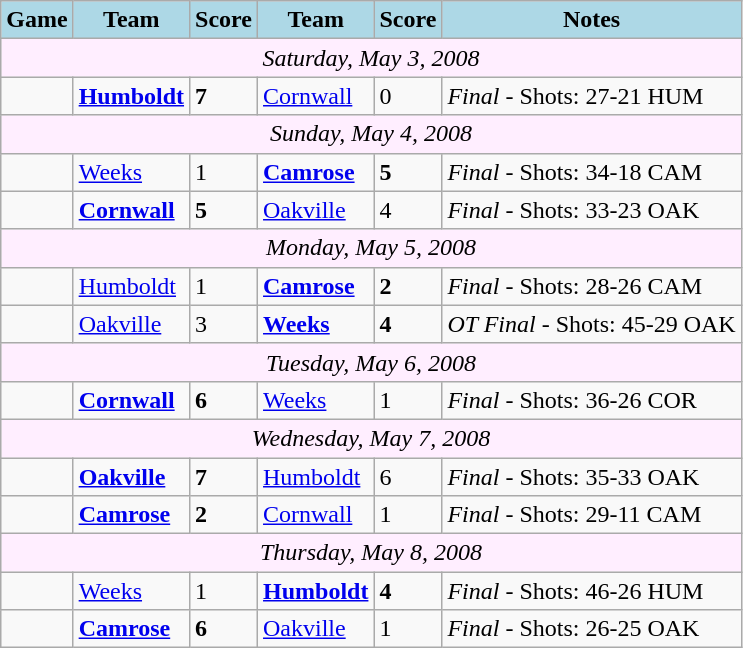<table class="wikitable">
<tr>
<th style="background:lightblue;">Game</th>
<th style="background:lightblue;">Team</th>
<th style="background:lightblue;">Score</th>
<th style="background:lightblue;">Team</th>
<th style="background:lightblue;">Score</th>
<th style="background:lightblue;">Notes</th>
</tr>
<tr align=center bgcolor="ffeeff">
<td colspan="11"><em>Saturday, May 3, 2008</em></td>
</tr>
<tr bgcolor=>
<td></td>
<td><strong><a href='#'>Humboldt</a></strong></td>
<td><strong>7</strong></td>
<td><a href='#'>Cornwall</a></td>
<td>0</td>
<td><em>Final</em> - Shots: 27-21 HUM</td>
</tr>
<tr align=center bgcolor="ffeeff">
<td colspan="11"><em>Sunday, May 4, 2008</em></td>
</tr>
<tr bgcolor=>
<td></td>
<td><a href='#'>Weeks</a></td>
<td>1</td>
<td><strong><a href='#'>Camrose</a></strong></td>
<td><strong>5</strong></td>
<td><em>Final</em> - Shots: 34-18 CAM</td>
</tr>
<tr bgcolor=>
<td></td>
<td><strong><a href='#'>Cornwall</a></strong></td>
<td><strong>5</strong></td>
<td><a href='#'>Oakville</a></td>
<td>4</td>
<td><em>Final</em> - Shots: 33-23 OAK</td>
</tr>
<tr align=center bgcolor="ffeeff">
<td colspan="11"><em>Monday, May 5, 2008</em></td>
</tr>
<tr bgcolor=>
<td></td>
<td><a href='#'>Humboldt</a></td>
<td>1</td>
<td><strong><a href='#'>Camrose</a></strong></td>
<td><strong>2</strong></td>
<td><em>Final</em> - Shots: 28-26 CAM</td>
</tr>
<tr bgcolor=>
<td></td>
<td><a href='#'>Oakville</a></td>
<td>3</td>
<td><strong><a href='#'>Weeks</a></strong></td>
<td><strong>4</strong></td>
<td><em>OT Final</em> - Shots: 45-29 OAK</td>
</tr>
<tr align=center bgcolor="ffeeff">
<td colspan="11"><em>Tuesday, May 6, 2008</em></td>
</tr>
<tr bgcolor=>
<td></td>
<td><strong><a href='#'>Cornwall</a></strong></td>
<td><strong>6</strong></td>
<td><a href='#'>Weeks</a></td>
<td>1</td>
<td><em>Final</em> - Shots: 36-26 COR</td>
</tr>
<tr align=center bgcolor="ffeeff">
<td colspan="11"><em>Wednesday, May 7, 2008</em></td>
</tr>
<tr bgcolor=>
<td></td>
<td><strong><a href='#'>Oakville</a></strong></td>
<td><strong>7</strong></td>
<td><a href='#'>Humboldt</a></td>
<td>6</td>
<td><em>Final</em> - Shots: 35-33 OAK</td>
</tr>
<tr bgcolor=>
<td></td>
<td><strong><a href='#'>Camrose</a></strong></td>
<td><strong>2</strong></td>
<td><a href='#'>Cornwall</a></td>
<td>1</td>
<td><em>Final</em> - Shots: 29-11 CAM</td>
</tr>
<tr align=center bgcolor="ffeeff">
<td colspan="11"><em>Thursday, May 8, 2008</em></td>
</tr>
<tr bgcolor=>
<td></td>
<td><a href='#'>Weeks</a></td>
<td>1</td>
<td><strong><a href='#'>Humboldt</a></strong></td>
<td><strong>4</strong></td>
<td><em>Final</em> - Shots: 46-26 HUM</td>
</tr>
<tr bgcolor=>
<td></td>
<td><strong><a href='#'>Camrose</a></strong></td>
<td><strong>6</strong></td>
<td><a href='#'>Oakville</a></td>
<td>1</td>
<td><em>Final</em> - Shots: 26-25 OAK</td>
</tr>
</table>
